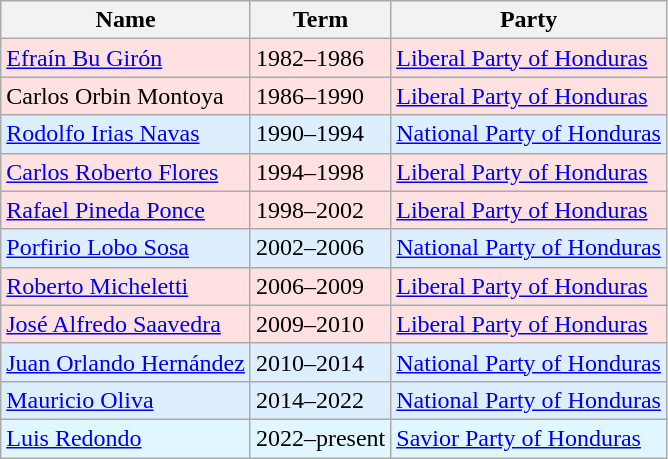<table class="wikitable" |>
<tr>
<th>Name</th>
<th>Term</th>
<th>Party</th>
</tr>
<tr style="background:#ffe1e1">
<td><a href='#'>Efraín Bu Girón</a></td>
<td>1982–1986</td>
<td><a href='#'>Liberal Party of Honduras</a></td>
</tr>
<tr style="background:#ffe1e1">
<td>Carlos Orbin Montoya</td>
<td>1986–1990</td>
<td><a href='#'>Liberal Party of Honduras</a></td>
</tr>
<tr style="background:#def;">
<td><a href='#'>Rodolfo Irias Navas</a></td>
<td>1990–1994</td>
<td><a href='#'>National Party of Honduras</a></td>
</tr>
<tr style="background:#ffe1e1">
<td><a href='#'>Carlos Roberto Flores</a></td>
<td>1994–1998</td>
<td><a href='#'>Liberal Party of Honduras</a></td>
</tr>
<tr style="background:#ffe1e1">
<td><a href='#'>Rafael Pineda Ponce</a></td>
<td>1998–2002</td>
<td><a href='#'>Liberal Party of Honduras</a></td>
</tr>
<tr style="background:#def;">
<td><a href='#'>Porfirio Lobo Sosa</a></td>
<td>2002–2006</td>
<td><a href='#'>National Party of Honduras</a></td>
</tr>
<tr style="background:#ffe1e1">
<td><a href='#'>Roberto Micheletti</a></td>
<td>2006–2009</td>
<td><a href='#'>Liberal Party of Honduras</a></td>
</tr>
<tr style="background:#ffe1e1">
<td><a href='#'>José Alfredo Saavedra</a><br></td>
<td>2009–2010</td>
<td><a href='#'>Liberal Party of Honduras</a></td>
</tr>
<tr style="background:#def;">
<td><a href='#'>Juan Orlando Hernández</a></td>
<td>2010–2014</td>
<td><a href='#'>National Party of Honduras</a></td>
</tr>
<tr style="background:#def;">
<td><a href='#'>Mauricio Oliva</a></td>
<td>2014–2022</td>
<td><a href='#'>National Party of Honduras</a></td>
</tr>
<tr style="background:#e0f7ff">
<td><a href='#'>Luis Redondo</a></td>
<td>2022–present</td>
<td><a href='#'>Savior Party of Honduras</a></td>
</tr>
</table>
